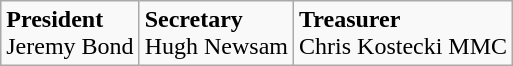<table class="wikitable">
<tr>
<td><strong>President</strong><br>Jeremy Bond</td>
<td><strong>Secretary</strong><br>Hugh Newsam</td>
<td><strong>Treasurer</strong><br>Chris Kostecki MMC</td>
</tr>
</table>
